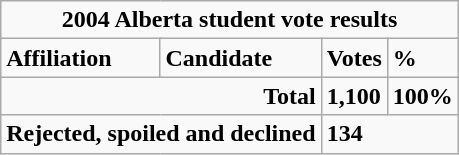<table class="wikitable">
<tr>
<td colspan="5" align="center"><strong>2004 Alberta student vote results</strong></td>
</tr>
<tr>
<td colspan="2"><strong>Affiliation</strong></td>
<td><strong>Candidate</strong></td>
<td><strong>Votes</strong></td>
<td><strong>%</strong><br>



</td>
</tr>
<tr>
<td colspan="3" align ="right"><strong>Total</strong></td>
<td><strong>1,100</strong></td>
<td><strong>100%</strong></td>
</tr>
<tr>
<td colspan="3" align="right"><strong>Rejected, spoiled and declined</strong></td>
<td colspan="2"><strong>134</strong></td>
</tr>
</table>
